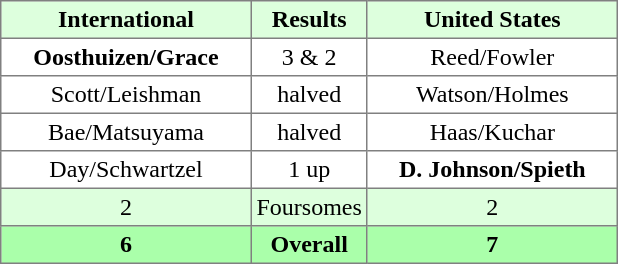<table border="1" cellpadding="3" style="border-collapse:collapse; text-align:center;">
<tr style="background:#ddffdd;">
<th width=160>International</th>
<th>Results</th>
<th width=160>United States</th>
</tr>
<tr>
<td><strong>Oosthuizen/Grace</strong></td>
<td>3 & 2</td>
<td>Reed/Fowler</td>
</tr>
<tr>
<td>Scott/Leishman</td>
<td>halved</td>
<td>Watson/Holmes</td>
</tr>
<tr>
<td>Bae/Matsuyama</td>
<td>halved</td>
<td>Haas/Kuchar</td>
</tr>
<tr>
<td>Day/Schwartzel</td>
<td>1 up</td>
<td><strong>D. Johnson/Spieth</strong></td>
</tr>
<tr style="background:#ddffdd;">
<td>2</td>
<td>Foursomes</td>
<td>2</td>
</tr>
<tr style="background:#aaffaa;">
<th>6</th>
<th>Overall</th>
<th>7</th>
</tr>
</table>
